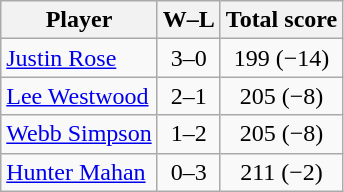<table class=wikitable>
<tr>
<th>Player</th>
<th>W–L</th>
<th>Total score</th>
</tr>
<tr>
<td> <a href='#'>Justin Rose</a></td>
<td align=center>3–0</td>
<td align=center>199 (−14)</td>
</tr>
<tr>
<td> <a href='#'>Lee Westwood</a></td>
<td align=center>2–1</td>
<td align=center>205 (−8)</td>
</tr>
<tr>
<td> <a href='#'>Webb Simpson</a></td>
<td align=center>1–2</td>
<td align=center>205 (−8)</td>
</tr>
<tr>
<td> <a href='#'>Hunter Mahan</a></td>
<td align=center>0–3</td>
<td align=center>211 (−2)</td>
</tr>
</table>
